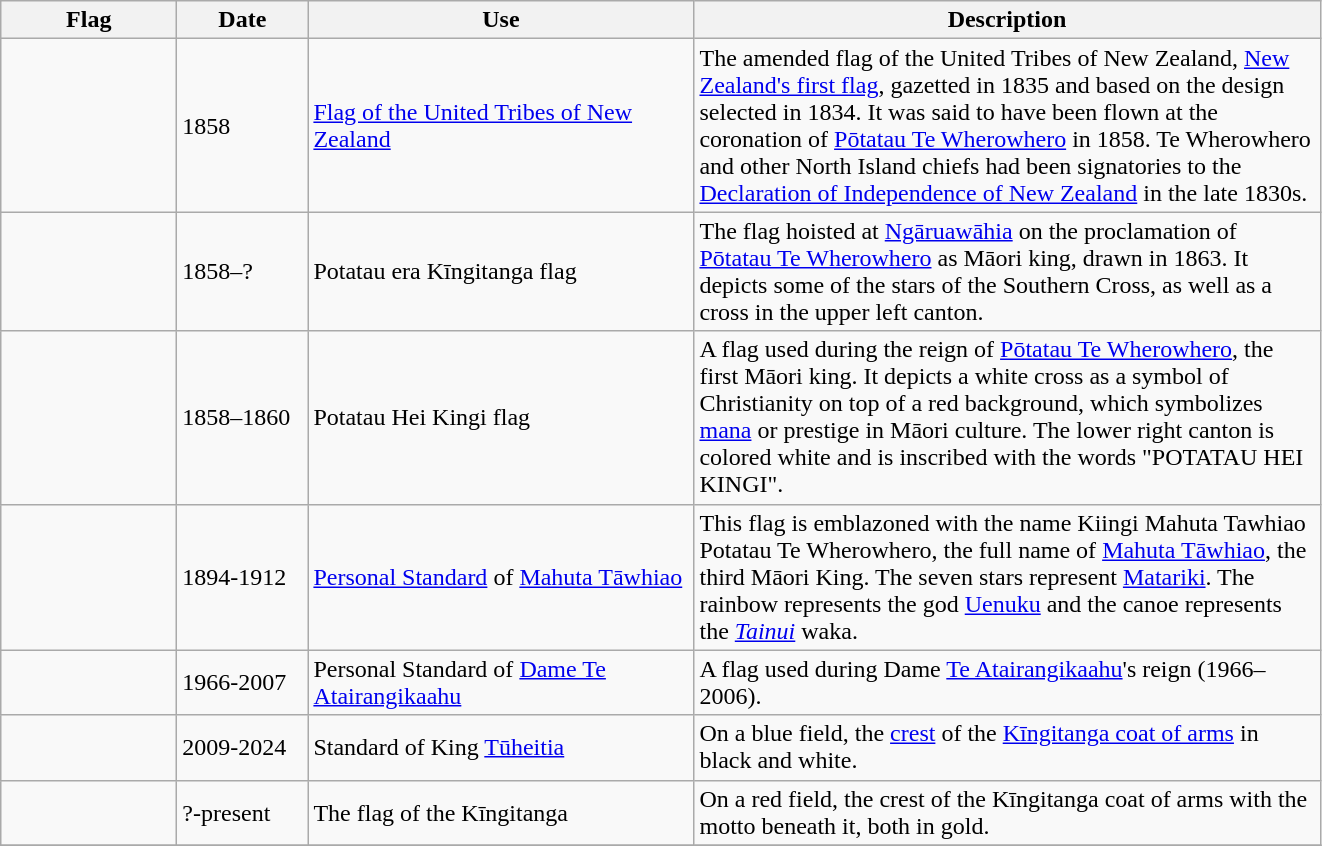<table class="wikitable">
<tr>
<th width="110">Flag</th>
<th width="80">Date</th>
<th width="250">Use</th>
<th width="410">Description</th>
</tr>
<tr>
<td></td>
<td>1858</td>
<td><a href='#'>Flag of the United Tribes of New Zealand</a></td>
<td>The amended flag of the United Tribes of New Zealand, <a href='#'>New Zealand's first flag</a>, gazetted in 1835 and based on the design selected in 1834. It was said to have been flown at the coronation of <a href='#'>Pōtatau Te Wherowhero</a> in 1858. Te Wherowhero and other North Island chiefs had been signatories to the <a href='#'>Declaration of Independence of New Zealand</a> in the late 1830s.</td>
</tr>
<tr>
<td></td>
<td>1858–?</td>
<td>Potatau era Kīngitanga flag</td>
<td>The flag hoisted at <a href='#'>Ngāruawāhia</a> on the proclamation of <a href='#'>Pōtatau Te Wherowhero</a> as Māori king, drawn in 1863. It depicts some of the stars of the Southern Cross, as well as a cross in the upper left canton.</td>
</tr>
<tr>
<td></td>
<td>1858–1860</td>
<td>Potatau Hei Kingi flag</td>
<td>A flag used during the reign of <a href='#'>Pōtatau Te Wherowhero</a>, the first Māori king. It depicts a white cross as a symbol of Christianity on top of a red background, which symbolizes <a href='#'>mana</a> or prestige in Māori culture. The lower right canton is colored white and is inscribed with the words "POTATAU HEI KINGI".</td>
</tr>
<tr>
<td></td>
<td>1894-1912</td>
<td><a href='#'>Personal Standard</a> of <a href='#'>Mahuta Tāwhiao</a></td>
<td>This flag is emblazoned with the name Kiingi Mahuta Tawhiao Potatau Te Wherowhero, the full name of <a href='#'>Mahuta Tāwhiao</a>, the third Māori King. The seven stars represent <a href='#'>Matariki</a>. The rainbow represents the god <a href='#'>Uenuku</a> and the canoe represents the <em><a href='#'>Tainui</a></em> waka.</td>
</tr>
<tr>
<td></td>
<td>1966-2007</td>
<td>Personal Standard of <a href='#'>Dame Te Atairangikaahu</a></td>
<td>A flag used during Dame <a href='#'>Te Atairangikaahu</a>'s reign (1966–2006).</td>
</tr>
<tr>
<td></td>
<td>2009-2024</td>
<td>Standard of King <a href='#'>Tūheitia</a></td>
<td>On a blue field, the <a href='#'>crest</a> of the <a href='#'>Kīngitanga coat of arms</a> in black and white.</td>
</tr>
<tr>
<td></td>
<td>?-present</td>
<td>The flag of the Kīngitanga</td>
<td>On a red field, the crest of the Kīngitanga coat of arms with the motto  beneath it, both in gold.</td>
</tr>
<tr>
</tr>
</table>
